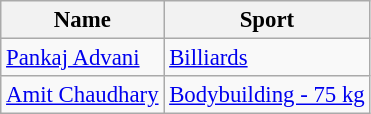<table class="wikitable sortable"  style="font-size:95%">
<tr>
<th>Name</th>
<th>Sport</th>
</tr>
<tr>
<td><a href='#'>Pankaj Advani</a></td>
<td><a href='#'>Billiards</a></td>
</tr>
<tr>
<td><a href='#'>Amit Chaudhary</a></td>
<td><a href='#'>Bodybuilding - 75 kg</a></td>
</tr>
</table>
